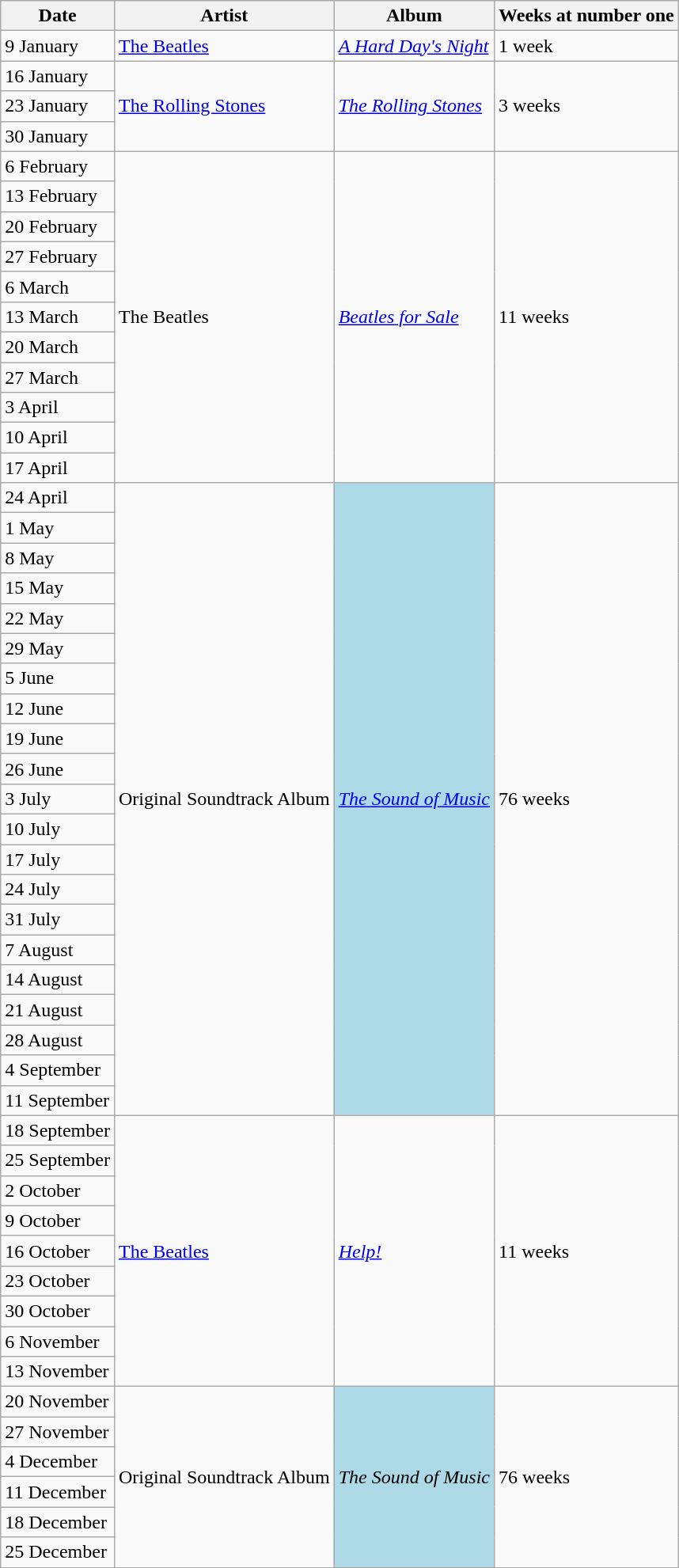<table class="wikitable">
<tr>
<th>Date</th>
<th>Artist</th>
<th>Album</th>
<th>Weeks at number one</th>
</tr>
<tr>
<td>9 January</td>
<td><a href='#'>The Beatles</a></td>
<td><em><a href='#'>A Hard Day's Night</a></em></td>
<td>1 week</td>
</tr>
<tr>
<td>16 January</td>
<td rowspan="3"><a href='#'>The Rolling Stones</a></td>
<td rowspan="3"><em><a href='#'>The Rolling Stones</a></em></td>
<td rowspan="3">3 weeks</td>
</tr>
<tr>
<td>23 January</td>
</tr>
<tr>
<td>30 January</td>
</tr>
<tr>
<td>6 February</td>
<td rowspan="11">The Beatles</td>
<td rowspan="11"><em><a href='#'>Beatles for Sale</a></em></td>
<td rowspan="11">11 weeks</td>
</tr>
<tr>
<td>13 February</td>
</tr>
<tr>
<td>20 February</td>
</tr>
<tr>
<td>27 February</td>
</tr>
<tr>
<td>6 March</td>
</tr>
<tr>
<td>13 March</td>
</tr>
<tr>
<td>20 March</td>
</tr>
<tr>
<td>27 March</td>
</tr>
<tr>
<td>3 April</td>
</tr>
<tr>
<td>10 April</td>
</tr>
<tr>
<td>17 April</td>
</tr>
<tr>
<td>24 April</td>
<td rowspan="21">Original Soundtrack Album</td>
<td bgcolor=lightblue rowspan="21"><em><a href='#'>The Sound of Music</a></em></td>
<td rowspan="21">76 weeks</td>
</tr>
<tr>
<td>1 May</td>
</tr>
<tr>
<td>8 May</td>
</tr>
<tr>
<td>15 May</td>
</tr>
<tr>
<td>22 May</td>
</tr>
<tr>
<td>29 May</td>
</tr>
<tr>
<td>5 June</td>
</tr>
<tr>
<td>12 June</td>
</tr>
<tr>
<td>19 June</td>
</tr>
<tr>
<td>26 June</td>
</tr>
<tr>
<td>3 July</td>
</tr>
<tr>
<td>10 July</td>
</tr>
<tr>
<td>17 July</td>
</tr>
<tr>
<td>24 July</td>
</tr>
<tr>
<td>31 July</td>
</tr>
<tr>
<td>7 August</td>
</tr>
<tr>
<td>14 August</td>
</tr>
<tr>
<td>21 August</td>
</tr>
<tr>
<td>28 August</td>
</tr>
<tr>
<td>4 September</td>
</tr>
<tr>
<td>11 September</td>
</tr>
<tr>
<td>18 September</td>
<td rowspan="9"><a href='#'>The Beatles</a></td>
<td rowspan="9"><em><a href='#'>Help!</a></em></td>
<td rowspan="9">11 weeks</td>
</tr>
<tr>
<td>25 September</td>
</tr>
<tr>
<td>2 October</td>
</tr>
<tr>
<td>9 October</td>
</tr>
<tr>
<td>16 October</td>
</tr>
<tr>
<td>23 October</td>
</tr>
<tr>
<td>30 October</td>
</tr>
<tr>
<td>6 November</td>
</tr>
<tr>
<td>13 November</td>
</tr>
<tr>
<td>20 November</td>
<td rowspan="6">Original Soundtrack Album</td>
<td bgcolor=lightblue rowspan="6"><em>The Sound of Music</em></td>
<td rowspan="6">76 weeks</td>
</tr>
<tr>
<td>27 November</td>
</tr>
<tr>
<td>4 December</td>
</tr>
<tr>
<td>11 December</td>
</tr>
<tr>
<td>18 December</td>
</tr>
<tr>
<td>25 December</td>
</tr>
<tr>
</tr>
</table>
